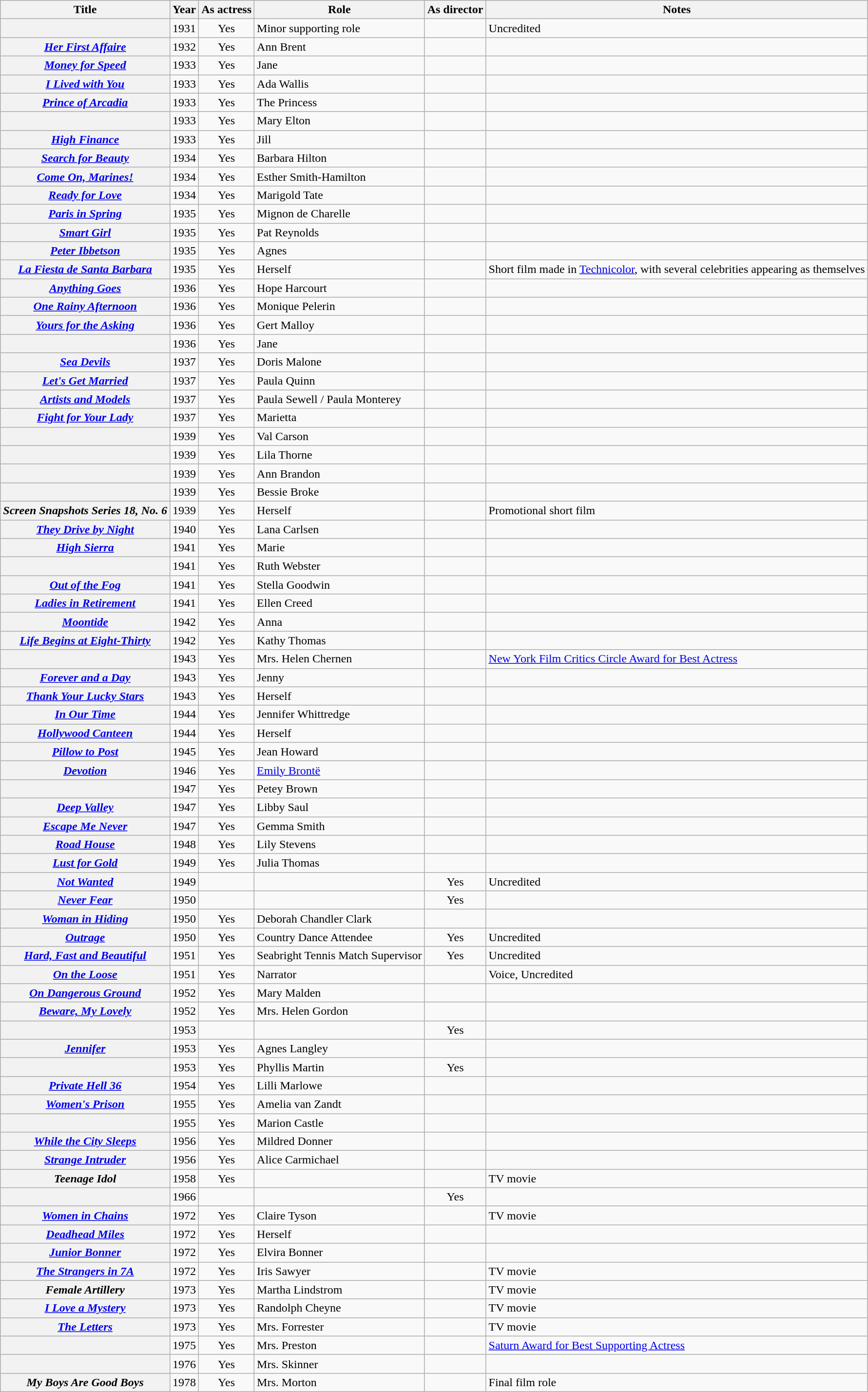<table class="wikitable plainrowheaders sortable">
<tr>
<th scope="col">Title</th>
<th scope="col">Year</th>
<th scope="col">As actress</th>
<th scope="col">Role</th>
<th scope="col">As director</th>
<th scope="col" class="unsortable">Notes</th>
</tr>
<tr>
<th scope="row"><em></em></th>
<td Align=center>1931</td>
<td Align=center>Yes</td>
<td>Minor supporting role</td>
<td></td>
<td>Uncredited</td>
</tr>
<tr>
<th scope="row"><em><a href='#'>Her First Affaire</a></em></th>
<td Align=center>1932</td>
<td Align=center>Yes</td>
<td>Ann Brent</td>
<td></td>
<td></td>
</tr>
<tr>
<th scope="row"><em><a href='#'>Money for Speed</a></em></th>
<td Align=center>1933</td>
<td Align=center>Yes</td>
<td>Jane</td>
<td></td>
<td></td>
</tr>
<tr>
<th scope="row"><em><a href='#'>I Lived with You</a></em></th>
<td Align=center>1933</td>
<td Align=center>Yes</td>
<td>Ada Wallis</td>
<td></td>
<td></td>
</tr>
<tr>
<th scope="row"><em><a href='#'>Prince of Arcadia</a></em></th>
<td Align=center>1933</td>
<td Align=center>Yes</td>
<td>The Princess</td>
<td></td>
<td></td>
</tr>
<tr>
<th scope="row"><em></em></th>
<td Align=center>1933</td>
<td Align=center>Yes</td>
<td>Mary Elton</td>
<td></td>
<td></td>
</tr>
<tr>
<th scope="row"><em><a href='#'>High Finance</a></em></th>
<td Align=center>1933</td>
<td Align=center>Yes</td>
<td>Jill</td>
<td></td>
<td></td>
</tr>
<tr>
<th scope="row"><em><a href='#'>Search for Beauty</a></em></th>
<td Align=center>1934</td>
<td Align=center>Yes</td>
<td>Barbara Hilton</td>
<td></td>
<td></td>
</tr>
<tr>
<th scope="row"><em><a href='#'>Come On, Marines!</a></em></th>
<td Align=center>1934</td>
<td Align=center>Yes</td>
<td>Esther Smith-Hamilton</td>
<td></td>
<td></td>
</tr>
<tr>
<th scope="row"><em><a href='#'>Ready for Love</a></em></th>
<td Align=center>1934</td>
<td Align=center>Yes</td>
<td>Marigold Tate</td>
<td></td>
<td></td>
</tr>
<tr>
<th scope="row"><em><a href='#'>Paris in Spring</a></em></th>
<td Align=center>1935</td>
<td Align=center>Yes</td>
<td>Mignon de Charelle</td>
<td></td>
<td></td>
</tr>
<tr>
<th scope="row"><em><a href='#'>Smart Girl</a></em></th>
<td Align=center>1935</td>
<td Align=center>Yes</td>
<td>Pat Reynolds</td>
<td></td>
<td></td>
</tr>
<tr>
<th scope="row"><em><a href='#'>Peter Ibbetson</a></em></th>
<td Align=center>1935</td>
<td Align=center>Yes</td>
<td>Agnes</td>
<td></td>
<td></td>
</tr>
<tr>
<th scope="row"><em><a href='#'>La Fiesta de Santa Barbara</a></em></th>
<td Align=center>1935</td>
<td Align=center>Yes</td>
<td>Herself</td>
<td></td>
<td>Short film made in <a href='#'>Technicolor</a>, with several celebrities appearing as themselves</td>
</tr>
<tr>
<th scope="row"><em><a href='#'>Anything Goes</a></em></th>
<td Align=center>1936</td>
<td Align=center>Yes</td>
<td>Hope Harcourt</td>
<td></td>
<td></td>
</tr>
<tr>
<th scope="row"><em><a href='#'>One Rainy Afternoon</a></em></th>
<td Align=center>1936</td>
<td Align=center>Yes</td>
<td>Monique Pelerin</td>
<td></td>
<td></td>
</tr>
<tr>
<th scope="row"><em><a href='#'>Yours for the Asking</a></em></th>
<td Align=center>1936</td>
<td Align=center>Yes</td>
<td>Gert Malloy</td>
<td></td>
<td></td>
</tr>
<tr>
<th scope="row"><em></em></th>
<td Align=center>1936</td>
<td Align=center>Yes</td>
<td>Jane</td>
<td></td>
<td></td>
</tr>
<tr>
<th scope="row"><em><a href='#'>Sea Devils</a></em></th>
<td Align=center>1937</td>
<td Align=center>Yes</td>
<td>Doris Malone</td>
<td></td>
<td></td>
</tr>
<tr>
<th scope="row"><em><a href='#'>Let's Get Married</a></em></th>
<td Align=center>1937</td>
<td Align=center>Yes</td>
<td>Paula Quinn</td>
<td></td>
<td></td>
</tr>
<tr>
<th scope="row"><em><a href='#'>Artists and Models</a></em></th>
<td Align=center>1937</td>
<td Align=center>Yes</td>
<td>Paula Sewell / Paula Monterey</td>
<td></td>
<td></td>
</tr>
<tr>
<th scope="row"><em><a href='#'>Fight for Your Lady</a></em></th>
<td Align=center>1937</td>
<td Align=center>Yes</td>
<td>Marietta</td>
<td></td>
<td></td>
</tr>
<tr>
<th scope="row"><em></em></th>
<td Align=center>1939</td>
<td Align=center>Yes</td>
<td>Val Carson</td>
<td></td>
<td></td>
</tr>
<tr>
<th scope="row"><em></em></th>
<td Align=center>1939</td>
<td Align=center>Yes</td>
<td>Lila Thorne</td>
<td></td>
<td></td>
</tr>
<tr>
<th scope="row"><em></em></th>
<td Align=center>1939</td>
<td Align=center>Yes</td>
<td>Ann Brandon</td>
<td></td>
<td></td>
</tr>
<tr>
<th scope="row"><em></em></th>
<td Align=center>1939</td>
<td Align=center>Yes</td>
<td>Bessie Broke</td>
<td></td>
<td></td>
</tr>
<tr>
<th scope="row"><em>Screen Snapshots Series 18, No. 6</em></th>
<td Align=center>1939</td>
<td Align=center>Yes</td>
<td>Herself</td>
<td></td>
<td>Promotional short film</td>
</tr>
<tr>
<th scope="row"><em><a href='#'>They Drive by Night</a></em></th>
<td Align=center>1940</td>
<td Align=center>Yes</td>
<td>Lana Carlsen</td>
<td></td>
<td></td>
</tr>
<tr>
<th scope="row"><em><a href='#'>High Sierra</a></em></th>
<td Align=center>1941</td>
<td Align=center>Yes</td>
<td>Marie</td>
<td></td>
<td></td>
</tr>
<tr>
<th scope="row"><em></em></th>
<td Align=center>1941</td>
<td Align=center>Yes</td>
<td>Ruth Webster</td>
<td></td>
<td></td>
</tr>
<tr>
<th scope="row"><em><a href='#'>Out of the Fog</a></em></th>
<td Align=center>1941</td>
<td Align=center>Yes</td>
<td>Stella Goodwin</td>
<td></td>
<td></td>
</tr>
<tr>
<th scope="row"><em><a href='#'>Ladies in Retirement</a></em></th>
<td Align=center>1941</td>
<td Align=center>Yes</td>
<td>Ellen Creed</td>
<td></td>
<td></td>
</tr>
<tr>
<th scope="row"><em><a href='#'>Moontide</a></em></th>
<td Align=center>1942</td>
<td Align=center>Yes</td>
<td>Anna</td>
<td></td>
<td></td>
</tr>
<tr>
<th scope="row"><em><a href='#'>Life Begins at Eight-Thirty</a></em></th>
<td Align=center>1942</td>
<td Align=center>Yes</td>
<td>Kathy Thomas</td>
<td></td>
<td></td>
</tr>
<tr>
<th scope="row"><em></em></th>
<td Align=center>1943</td>
<td Align=center>Yes</td>
<td>Mrs. Helen Chernen</td>
<td></td>
<td><a href='#'>New York Film Critics Circle Award for Best Actress</a></td>
</tr>
<tr>
<th scope="row"><em><a href='#'>Forever and a Day</a></em></th>
<td Align=center>1943</td>
<td Align=center>Yes</td>
<td>Jenny</td>
<td></td>
<td></td>
</tr>
<tr>
<th scope="row"><em><a href='#'>Thank Your Lucky Stars</a></em></th>
<td Align=center>1943</td>
<td Align=center>Yes</td>
<td>Herself</td>
<td></td>
<td></td>
</tr>
<tr>
<th scope="row"><em><a href='#'>In Our Time</a></em></th>
<td Align=center>1944</td>
<td Align=center>Yes</td>
<td>Jennifer Whittredge</td>
<td></td>
<td></td>
</tr>
<tr>
<th scope="row"><em><a href='#'>Hollywood Canteen</a></em></th>
<td Align=center>1944</td>
<td Align=center>Yes</td>
<td>Herself</td>
<td></td>
<td></td>
</tr>
<tr>
<th scope="row"><em><a href='#'>Pillow to Post</a></em></th>
<td Align=center>1945</td>
<td Align=center>Yes</td>
<td>Jean Howard</td>
<td></td>
<td></td>
</tr>
<tr>
<th scope="row"><em><a href='#'>Devotion</a></em></th>
<td Align=center>1946</td>
<td Align=center>Yes</td>
<td><a href='#'>Emily Brontë</a></td>
<td></td>
<td></td>
</tr>
<tr>
<th scope="row"><em></em></th>
<td Align=center>1947</td>
<td Align=center>Yes</td>
<td>Petey Brown</td>
<td></td>
<td></td>
</tr>
<tr>
<th scope="row"><em><a href='#'>Deep Valley</a></em></th>
<td Align=center>1947</td>
<td Align=center>Yes</td>
<td>Libby Saul</td>
<td></td>
<td></td>
</tr>
<tr>
<th scope="row"><em><a href='#'>Escape Me Never</a></em></th>
<td Align=center>1947</td>
<td Align=center>Yes</td>
<td>Gemma Smith</td>
<td></td>
<td></td>
</tr>
<tr>
<th scope="row"><em><a href='#'>Road House</a></em></th>
<td Align=center>1948</td>
<td Align=center>Yes</td>
<td>Lily Stevens</td>
<td></td>
<td></td>
</tr>
<tr>
<th scope="row"><em><a href='#'>Lust for Gold</a></em></th>
<td Align=center>1949</td>
<td Align=center>Yes</td>
<td>Julia Thomas</td>
<td></td>
<td></td>
</tr>
<tr>
<th scope="row"><em><a href='#'>Not Wanted</a></em></th>
<td Align=center>1949</td>
<td></td>
<td></td>
<td Align=center>Yes</td>
<td>Uncredited</td>
</tr>
<tr>
<th scope="row"><em><a href='#'>Never Fear</a></em></th>
<td Align=center>1950</td>
<td></td>
<td></td>
<td Align=center>Yes</td>
<td></td>
</tr>
<tr>
<th scope="row"><em><a href='#'>Woman in Hiding</a></em></th>
<td Align=center>1950</td>
<td Align=center>Yes</td>
<td>Deborah Chandler Clark</td>
<td></td>
<td></td>
</tr>
<tr>
<th scope="row"><em><a href='#'>Outrage</a></em></th>
<td Align=center>1950</td>
<td Align=center>Yes</td>
<td>Country Dance Attendee</td>
<td Align=center>Yes</td>
<td>Uncredited</td>
</tr>
<tr>
<th scope="row"><em><a href='#'>Hard, Fast and Beautiful</a></em></th>
<td Align=center>1951</td>
<td Align=center>Yes</td>
<td>Seabright Tennis Match Supervisor</td>
<td Align=center>Yes</td>
<td>Uncredited</td>
</tr>
<tr>
<th scope="row"><em><a href='#'>On the Loose</a></em></th>
<td Align=center>1951</td>
<td Align=center>Yes</td>
<td>Narrator</td>
<td></td>
<td>Voice, Uncredited</td>
</tr>
<tr>
<th scope="row"><em><a href='#'>On Dangerous Ground</a></em></th>
<td Align=center>1952</td>
<td Align=center>Yes</td>
<td>Mary Malden</td>
<td></td>
<td></td>
</tr>
<tr>
<th scope="row"><em><a href='#'>Beware, My Lovely</a></em></th>
<td Align=center>1952</td>
<td Align=center>Yes</td>
<td>Mrs. Helen Gordon</td>
<td></td>
<td></td>
</tr>
<tr>
<th scope="row"><em></em></th>
<td Align=center>1953</td>
<td></td>
<td></td>
<td Align=center>Yes</td>
<td></td>
</tr>
<tr>
<th scope="row"><em><a href='#'>Jennifer</a></em></th>
<td Align=center>1953</td>
<td Align=center>Yes</td>
<td>Agnes Langley</td>
<td></td>
<td></td>
</tr>
<tr>
<th scope="row"><em></em></th>
<td Align=center>1953</td>
<td Align=center>Yes</td>
<td>Phyllis Martin</td>
<td Align=center>Yes</td>
<td></td>
</tr>
<tr>
<th scope="row"><em><a href='#'>Private Hell 36</a></em></th>
<td Align=center>1954</td>
<td Align=center>Yes</td>
<td>Lilli Marlowe</td>
<td></td>
<td></td>
</tr>
<tr>
<th scope="row"><em><a href='#'>Women's Prison</a></em></th>
<td Align=center>1955</td>
<td Align=center>Yes</td>
<td>Amelia van Zandt</td>
<td></td>
<td></td>
</tr>
<tr>
<th scope="row"><em></em></th>
<td Align=center>1955</td>
<td Align=center>Yes</td>
<td>Marion Castle</td>
<td></td>
<td></td>
</tr>
<tr>
<th scope="row"><em><a href='#'>While the City Sleeps</a></em></th>
<td Align=center>1956</td>
<td Align=center>Yes</td>
<td>Mildred Donner</td>
<td></td>
<td></td>
</tr>
<tr>
<th scope="row"><em><a href='#'>Strange Intruder</a></em></th>
<td Align=center>1956</td>
<td Align=center>Yes</td>
<td>Alice Carmichael</td>
<td></td>
<td></td>
</tr>
<tr>
<th scope="row"><em>Teenage Idol</em></th>
<td Align=center>1958</td>
<td Align=center>Yes</td>
<td></td>
<td></td>
<td>TV movie</td>
</tr>
<tr>
<th scope="row"><em></em></th>
<td Align=center>1966</td>
<td></td>
<td></td>
<td Align=center>Yes</td>
<td></td>
</tr>
<tr>
<th scope="row"><em><a href='#'>Women in Chains</a></em></th>
<td Align=center>1972</td>
<td Align=center>Yes</td>
<td>Claire Tyson</td>
<td></td>
<td>TV movie</td>
</tr>
<tr>
<th scope="row"><em><a href='#'>Deadhead Miles</a></em></th>
<td Align=center>1972</td>
<td Align=center>Yes</td>
<td>Herself</td>
<td></td>
<td></td>
</tr>
<tr>
<th scope="row"><em><a href='#'>Junior Bonner</a></em></th>
<td Align=center>1972</td>
<td Align=center>Yes</td>
<td>Elvira Bonner</td>
<td></td>
<td></td>
</tr>
<tr>
<th scope="row"><em><a href='#'>The Strangers in 7A</a></em></th>
<td Align=center>1972</td>
<td Align=center>Yes</td>
<td>Iris Sawyer</td>
<td></td>
<td>TV movie</td>
</tr>
<tr>
<th scope="row"><em>Female Artillery</em></th>
<td Align=center>1973</td>
<td Align=center>Yes</td>
<td>Martha Lindstrom</td>
<td></td>
<td>TV movie</td>
</tr>
<tr>
<th scope="row"><em><a href='#'>I Love a Mystery</a></em></th>
<td Align=center>1973</td>
<td Align=center>Yes</td>
<td>Randolph Cheyne</td>
<td></td>
<td>TV movie</td>
</tr>
<tr>
<th scope="row"><em><a href='#'>The Letters</a></em></th>
<td Align=center>1973</td>
<td Align=center>Yes</td>
<td>Mrs. Forrester</td>
<td></td>
<td>TV movie</td>
</tr>
<tr>
<th scope="row"><em></em></th>
<td Align=center>1975</td>
<td Align=center>Yes</td>
<td>Mrs. Preston</td>
<td></td>
<td><a href='#'>Saturn Award for Best Supporting Actress</a></td>
</tr>
<tr>
<th scope="row"><em></em></th>
<td Align=center>1976</td>
<td Align=center>Yes</td>
<td>Mrs. Skinner</td>
<td></td>
<td></td>
</tr>
<tr>
<th scope="row"><em>My Boys Are Good Boys</em></th>
<td Align=center>1978</td>
<td Align=center>Yes</td>
<td>Mrs. Morton</td>
<td></td>
<td>Final film role</td>
</tr>
</table>
